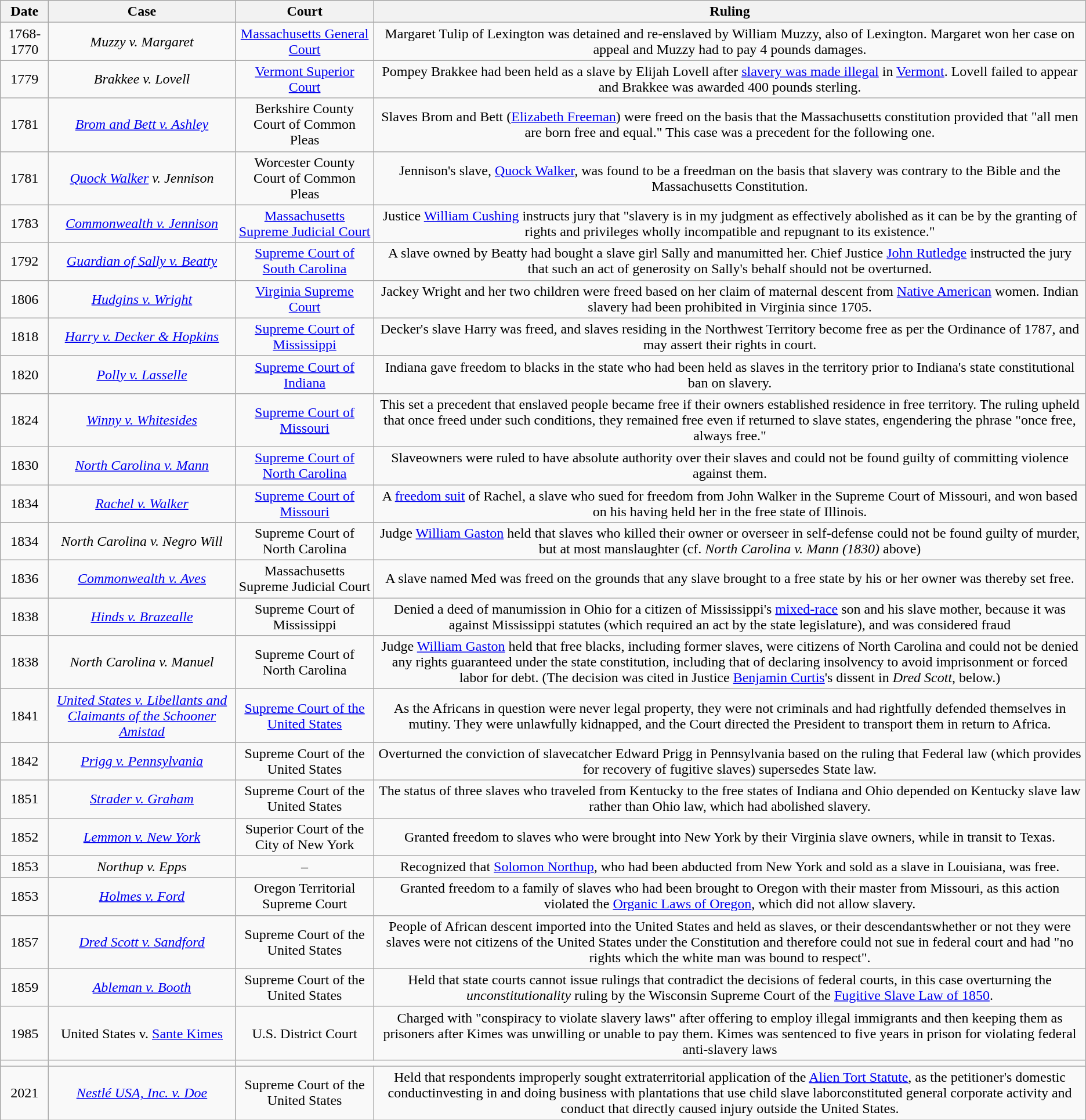<table class="wikitable sortable" style="text-align:center">
<tr>
<th>Date</th>
<th>Case</th>
<th>Court</th>
<th>Ruling</th>
</tr>
<tr>
<td>1768-1770</td>
<td><em>Muzzy v. Margaret</em></td>
<td><a href='#'>Massachusetts General Court</a></td>
<td>Margaret Tulip of Lexington was detained and re-enslaved by William Muzzy, also of Lexington. Margaret won her case on appeal and Muzzy had to pay 4 pounds damages.</td>
</tr>
<tr>
<td>1779</td>
<td><em>Brakkee v. Lovell</em></td>
<td><a href='#'>Vermont Superior Court</a></td>
<td>Pompey Brakkee had been held as a slave by Elijah Lovell after <a href='#'>slavery was made illegal</a> in <a href='#'>Vermont</a>. Lovell failed to appear and Brakkee was awarded 400 pounds sterling.</td>
</tr>
<tr>
<td>1781</td>
<td><em><a href='#'>Brom and Bett v. Ashley</a></em></td>
<td>Berkshire County Court of Common Pleas</td>
<td>Slaves Brom and Bett (<a href='#'>Elizabeth Freeman</a>) were freed on the basis that the Massachusetts constitution provided that "all men are born free and equal." This case was a precedent for the following one.</td>
</tr>
<tr>
<td>1781</td>
<td><em><a href='#'>Quock Walker</a> v. Jennison</em></td>
<td>Worcester County Court of Common Pleas</td>
<td>Jennison's slave, <a href='#'>Quock Walker</a>, was found to be a freedman on the basis that slavery was contrary to the Bible and the Massachusetts Constitution.</td>
</tr>
<tr>
<td>1783</td>
<td><a href='#'><em>Commonwealth v. Jennison</em></a></td>
<td><a href='#'>Massachusetts Supreme Judicial Court</a></td>
<td>Justice <a href='#'>William Cushing</a> instructs jury that "slavery is in my judgment as effectively abolished as it can be by the granting of rights and privileges wholly incompatible and repugnant to its existence."</td>
</tr>
<tr>
<td>1792</td>
<td><em><a href='#'>Guardian of Sally v. Beatty</a></em></td>
<td><a href='#'>Supreme Court of South Carolina</a></td>
<td>A slave owned by Beatty had bought a slave girl Sally and manumitted her. Chief Justice <a href='#'>John Rutledge</a> instructed the jury that such an act of generosity on Sally's behalf should not be overturned.</td>
</tr>
<tr>
<td>1806</td>
<td><em><a href='#'>Hudgins v. Wright</a></em></td>
<td><a href='#'>Virginia Supreme Court</a></td>
<td>Jackey Wright and her two children were freed based on her claim of maternal descent from <a href='#'>Native American</a> women. Indian slavery had been prohibited in Virginia since 1705.</td>
</tr>
<tr>
<td>1818</td>
<td><em><a href='#'>Harry v. Decker & Hopkins</a></em></td>
<td><a href='#'>Supreme Court of Mississippi</a></td>
<td>Decker's slave Harry was freed, and slaves residing in the Northwest Territory become free as per the Ordinance of 1787, and may assert their rights in court.</td>
</tr>
<tr>
<td>1820</td>
<td><em><a href='#'>Polly v. Lasselle</a></em></td>
<td><a href='#'>Supreme Court of Indiana</a></td>
<td>Indiana gave freedom to blacks in the state who had been held as slaves in the territory prior to Indiana's state constitutional ban on slavery.</td>
</tr>
<tr>
<td>1824</td>
<td><em><a href='#'>Winny v. Whitesides</a></em></td>
<td><a href='#'>Supreme Court of Missouri</a></td>
<td>This set a precedent that enslaved people became free if their owners established residence in free territory. The ruling upheld that once freed under such conditions, they remained free even if returned to slave states, engendering the phrase "once free, always free."</td>
</tr>
<tr>
<td>1830</td>
<td><em><a href='#'>North Carolina v. Mann</a></em></td>
<td><a href='#'>Supreme Court of North Carolina</a></td>
<td>Slaveowners were ruled to have absolute authority over their slaves and could not be found guilty of committing violence against them.</td>
</tr>
<tr>
<td>1834</td>
<td><em><a href='#'>Rachel v. Walker</a></em></td>
<td><a href='#'>Supreme Court of Missouri</a></td>
<td>A <a href='#'>freedom suit</a> of Rachel, a slave who sued for freedom from John Walker in the Supreme Court of Missouri, and won based on his having held her in the free state of Illinois.</td>
</tr>
<tr>
<td>1834</td>
<td><em>North Carolina v. Negro Will</em></td>
<td>Supreme Court of North Carolina</td>
<td>Judge <a href='#'>William Gaston</a> held that slaves who killed their owner or overseer in self-defense could not be found guilty of murder, but at most manslaughter (cf. <em>North Carolina v. Mann (1830)</em> above)</td>
</tr>
<tr>
<td>1836</td>
<td><em><a href='#'>Commonwealth v. Aves</a></em></td>
<td>Massachusetts Supreme Judicial Court</td>
<td>A slave named Med was freed on the grounds that any slave brought to a free state by his or her owner was thereby set free.</td>
</tr>
<tr>
<td>1838</td>
<td><em><a href='#'>Hinds v. Brazealle</a></em></td>
<td>Supreme Court of Mississippi</td>
<td>Denied a deed of manumission in Ohio for a citizen of Mississippi's <a href='#'>mixed-race</a> son and his slave mother, because it was against Mississippi statutes (which required an act by the state legislature), and was considered fraud</td>
</tr>
<tr>
<td>1838</td>
<td><em>North Carolina v. Manuel</em></td>
<td>Supreme Court of North Carolina</td>
<td>Judge <a href='#'>William Gaston</a> held that free blacks, including former slaves, were citizens of North Carolina and could not be denied any rights guaranteed under the state constitution, including that of declaring insolvency to avoid imprisonment or forced labor for debt. (The decision was cited in Justice <a href='#'>Benjamin Curtis</a>'s dissent in <em>Dred Scott</em>, below.)</td>
</tr>
<tr>
<td>1841</td>
<td><a href='#'><em>United States v. Libellants and Claimants of the Schooner Amistad</em></a></td>
<td><a href='#'>Supreme Court of the United States</a></td>
<td>As the Africans in question were never legal property, they were not criminals and had rightfully defended themselves in mutiny. They were unlawfully kidnapped, and the Court directed the President to transport them in return to Africa.</td>
</tr>
<tr>
<td>1842</td>
<td><em><a href='#'>Prigg v. Pennsylvania</a></em></td>
<td>Supreme Court of the United States</td>
<td>Overturned the conviction of slavecatcher Edward Prigg in Pennsylvania based on the ruling that Federal law (which provides for recovery of fugitive slaves) supersedes State law.</td>
</tr>
<tr>
<td>1851</td>
<td><em><a href='#'>Strader v. Graham</a></em></td>
<td>Supreme Court of the United States</td>
<td>The status of three slaves who traveled from Kentucky to the free states of Indiana and Ohio depended on Kentucky slave law rather than Ohio law, which had abolished slavery.</td>
</tr>
<tr>
<td>1852</td>
<td><em><a href='#'>Lemmon v. New York</a></em></td>
<td>Superior Court of the City of New York</td>
<td>Granted freedom to slaves who were brought into New York by their Virginia slave owners, while in transit to Texas.</td>
</tr>
<tr>
<td>1853</td>
<td><em>Northup v. Epps</em></td>
<td>–</td>
<td>Recognized that <a href='#'>Solomon Northup</a>, who had been abducted from New York and sold as a slave in Louisiana, was free.</td>
</tr>
<tr>
<td>1853</td>
<td><em><a href='#'>Holmes v. Ford</a></em></td>
<td>Oregon Territorial Supreme Court</td>
<td>Granted freedom to a family of slaves who had been brought to Oregon with their master from Missouri, as this action violated the <a href='#'>Organic Laws of Oregon</a>, which did not allow slavery.</td>
</tr>
<tr>
<td>1857</td>
<td><em><a href='#'>Dred Scott v. Sandford</a></em></td>
<td>Supreme Court of the United States</td>
<td>People of African descent imported into the United States and held as slaves, or their descendantswhether or not they were slaves were not citizens of the United States under the Constitution and therefore could not sue in federal court and had "no rights which the white man was bound to respect".</td>
</tr>
<tr>
<td>1859</td>
<td><em><a href='#'>Ableman v. Booth</a></em></td>
<td>Supreme Court of the United States</td>
<td>Held that state courts cannot issue rulings that contradict the decisions of federal courts, in this case overturning the <em>unconstitutionality</em> ruling by the Wisconsin Supreme Court of the <a href='#'>Fugitive Slave Law of 1850</a>.</td>
</tr>
<tr>
<td>1985</td>
<td>United States v. <a href='#'>Sante Kimes</a></td>
<td>U.S. District Court</td>
<td>Charged with "conspiracy to violate slavery laws" after offering to employ illegal immigrants and then keeping them as prisoners after Kimes was unwilling or unable to pay them. Kimes was sentenced to five years in prison for violating federal anti-slavery laws</td>
</tr>
<tr>
<td></td>
<td></td>
</tr>
<tr>
<td>2021</td>
<td><em><a href='#'>Nestlé USA, Inc. v. Doe</a></em></td>
<td>Supreme Court of the United States</td>
<td>Held that respondents improperly sought extraterritorial application of the <a href='#'>Alien Tort Statute</a>, as the petitioner's domestic conductinvesting in and doing business with plantations that use child slave laborconstituted general corporate activity and conduct that directly caused injury outside the United States.</td>
</tr>
</table>
